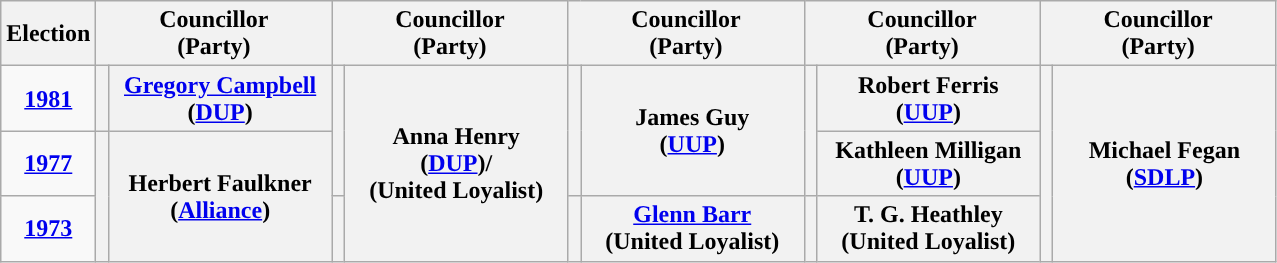<table class="wikitable" style="text-align:center">
<tr>
<th scope="col" width="50">Election</th>
<th scope="col" width="150" colspan = "2">Councillor<br> (Party)</th>
<th scope="col" width="150" colspan = "2">Councillor<br> (Party)</th>
<th scope="col" width="150" colspan = "2">Councillor<br> (Party)</th>
<th scope="col" width="150" colspan = "2">Councillor<br> (Party)</th>
<th scope="col" width="150" colspan = "2">Councillor<br> (Party)</th>
</tr>
<tr>
<td><strong><a href='#'>1981</a></strong></td>
<th rowspan="1" width="1" style="background-color: "></th>
<th rowspan = "1"><a href='#'>Gregory Campbell</a> <br> (<a href='#'>DUP</a>)</th>
<th rowspan="2" width="1" style="background-color: "></th>
<th rowspan = "3">Anna Henry <br> (<a href='#'>DUP</a>)/ <br> (United Loyalist)</th>
<th rowspan="2" width="1" style="background-color: "></th>
<th rowspan = "2">James Guy <br> (<a href='#'>UUP</a>)</th>
<th rowspan="2" width="1" style="background-color: "></th>
<th rowspan = "1">Robert Ferris <br> (<a href='#'>UUP</a>)</th>
<th rowspan="3" width="1" style="background-color: "></th>
<th rowspan = "3">Michael Fegan <br> (<a href='#'>SDLP</a>)</th>
</tr>
<tr>
<td><strong><a href='#'>1977</a></strong></td>
<th rowspan="2" width="1" style="background-color: "></th>
<th rowspan = "2">Herbert Faulkner <br> (<a href='#'>Alliance</a>)</th>
<th rowspan = "1">Kathleen Milligan <br> (<a href='#'>UUP</a>)</th>
</tr>
<tr>
<td><strong><a href='#'>1973</a></strong></td>
<th rowspan="2" width="1" style="background-color: "></th>
<th rowspan="1" width="1" style="background-color: "></th>
<th rowspan = "1"><a href='#'>Glenn Barr</a> <br> (United Loyalist)</th>
<th rowspan="1" width="1" style="background-color: "></th>
<th rowspan = "1">T. G. Heathley <br> (United Loyalist)</th>
</tr>
</table>
